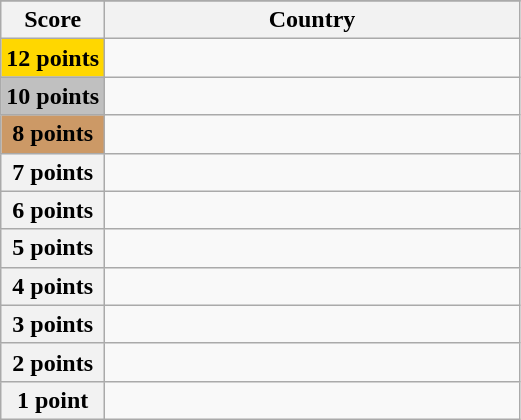<table class="wikitable">
<tr>
</tr>
<tr>
<th scope="col" width="20%">Score</th>
<th scope="col">Country</th>
</tr>
<tr>
<th scope="row" style="background:gold">12 points</th>
<td></td>
</tr>
<tr>
<th scope="row" style="background:silver">10 points</th>
<td></td>
</tr>
<tr>
<th scope="row" style="background:#CC9966">8 points</th>
<td></td>
</tr>
<tr>
<th scope="row">7 points</th>
<td></td>
</tr>
<tr>
<th scope="row">6 points</th>
<td></td>
</tr>
<tr>
<th scope="row">5 points</th>
<td></td>
</tr>
<tr>
<th scope="row">4 points</th>
<td></td>
</tr>
<tr>
<th scope="row">3 points</th>
<td></td>
</tr>
<tr>
<th scope="row">2 points</th>
<td></td>
</tr>
<tr>
<th scope="row">1 point</th>
<td></td>
</tr>
</table>
